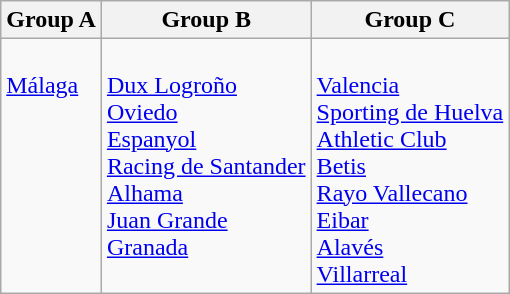<table class="wikitable">
<tr>
<th>Group A</th>
<th>Group B</th>
<th>Group C</th>
</tr>
<tr valign=top>
<td><br><a href='#'>Málaga</a><br></td>
<td><br><a href='#'>Dux Logroño</a><br>
<a href='#'>Oviedo</a><br>
<a href='#'>Espanyol</a><br>
<a href='#'>Racing de Santander</a><br>
<a href='#'>Alhama</a><br>
<a href='#'>Juan Grande</a><br>
<a href='#'>Granada</a></td>
<td><br><a href='#'>Valencia</a><br>
<a href='#'>Sporting de Huelva</a><br>
<a href='#'>Athletic Club</a><br>
<a href='#'>Betis</a><br>
<a href='#'>Rayo Vallecano</a><br>
<a href='#'>Eibar</a><br>
<a href='#'>Alavés</a><br>
<a href='#'>Villarreal</a></td>
</tr>
</table>
